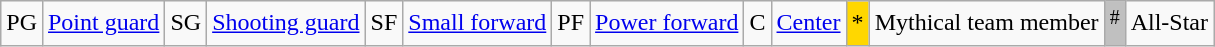<table class="wikitable">
<tr>
<td>PG</td>
<td><a href='#'>Point guard</a></td>
<td>SG</td>
<td><a href='#'>Shooting guard</a></td>
<td>SF</td>
<td><a href='#'>Small forward</a></td>
<td>PF</td>
<td><a href='#'>Power forward</a></td>
<td>C</td>
<td><a href='#'>Center</a></td>
<td bgcolor=gold>*</td>
<td>Mythical team member</td>
<td style="background:silver;"><sup>#</sup></td>
<td>All-Star</td>
</tr>
</table>
